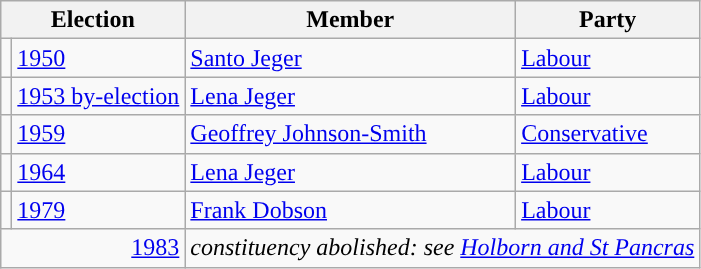<table class="wikitable">
<tr>
<th colspan="2">Election</th>
<th>Member</th>
<th>Party</th>
</tr>
<tr>
<td style="color:inherit;background-color: "></td>
<td><a href='#'>1950</a></td>
<td><a href='#'>Santo Jeger</a></td>
<td><a href='#'>Labour</a></td>
</tr>
<tr>
<td style="color:inherit;background-color: "></td>
<td><a href='#'>1953 by-election</a></td>
<td><a href='#'>Lena Jeger</a></td>
<td><a href='#'>Labour</a></td>
</tr>
<tr>
<td style="color:inherit;background-color: "></td>
<td><a href='#'>1959</a></td>
<td><a href='#'>Geoffrey Johnson-Smith</a></td>
<td><a href='#'>Conservative</a></td>
</tr>
<tr>
<td style="color:inherit;background-color: "></td>
<td><a href='#'>1964</a></td>
<td><a href='#'>Lena Jeger</a></td>
<td><a href='#'>Labour</a></td>
</tr>
<tr>
<td style="color:inherit;background-color: "></td>
<td><a href='#'>1979</a></td>
<td><a href='#'>Frank Dobson</a></td>
<td><a href='#'>Labour</a></td>
</tr>
<tr>
<td colspan="2" align="right"><a href='#'>1983</a></td>
<td colspan="2"><em>constituency abolished: see <a href='#'>Holborn and St Pancras</a></em></td>
</tr>
</table>
